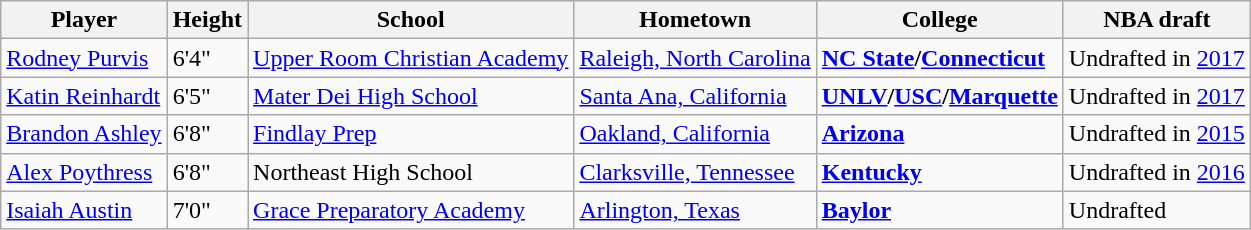<table class="wikitable">
<tr>
<th>Player</th>
<th>Height</th>
<th>School</th>
<th>Hometown</th>
<th>College</th>
<th>NBA draft</th>
</tr>
<tr>
<td><a href='#'>Rodney Purvis</a></td>
<td>6'4"</td>
<td><a href='#'>Upper Room Christian Academy</a></td>
<td><a href='#'>Raleigh, North Carolina</a></td>
<td><strong><a href='#'>NC State</a>/<a href='#'>Connecticut</a></strong></td>
<td>Undrafted in <a href='#'>2017</a></td>
</tr>
<tr>
<td><a href='#'>Katin Reinhardt</a></td>
<td>6'5"</td>
<td><a href='#'>Mater Dei High School</a></td>
<td><a href='#'>Santa Ana, California</a></td>
<td><strong><a href='#'>UNLV</a>/<a href='#'>USC</a>/<a href='#'>Marquette</a></strong></td>
<td>Undrafted in <a href='#'>2017</a></td>
</tr>
<tr>
<td><a href='#'>Brandon Ashley</a></td>
<td>6'8"</td>
<td><a href='#'>Findlay Prep</a></td>
<td><a href='#'>Oakland, California</a></td>
<td><strong><a href='#'>Arizona</a></strong></td>
<td>Undrafted in <a href='#'>2015</a></td>
</tr>
<tr>
<td><a href='#'>Alex Poythress</a></td>
<td>6'8"</td>
<td>Northeast High School</td>
<td><a href='#'>Clarksville, Tennessee</a></td>
<td><strong><a href='#'>Kentucky</a></strong></td>
<td>Undrafted in <a href='#'>2016</a></td>
</tr>
<tr>
<td><a href='#'>Isaiah Austin</a></td>
<td>7'0"</td>
<td><a href='#'>Grace Preparatory Academy</a></td>
<td><a href='#'>Arlington, Texas</a></td>
<td><strong><a href='#'>Baylor</a></strong></td>
<td>Undrafted</td>
</tr>
</table>
